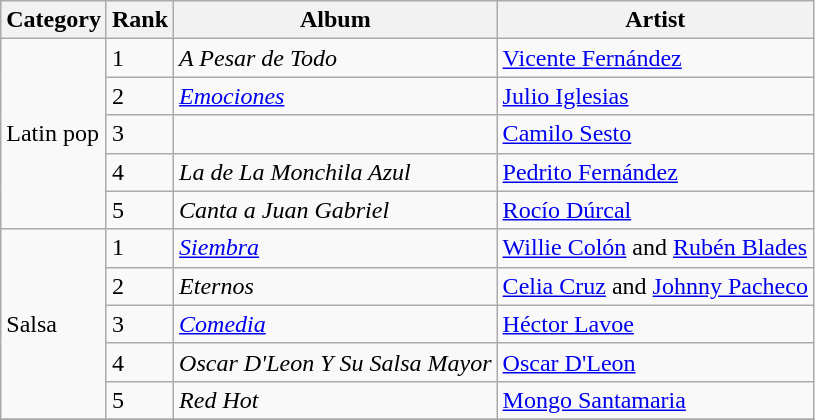<table class="wikitable sortable">
<tr>
<th>Category</th>
<th>Rank</th>
<th>Album</th>
<th>Artist</th>
</tr>
<tr>
<td rowspan="5">Latin pop</td>
<td>1</td>
<td><em>A Pesar de Todo</em></td>
<td><a href='#'>Vicente Fernández</a></td>
</tr>
<tr>
<td>2</td>
<td><em><a href='#'>Emociones</a></em></td>
<td><a href='#'>Julio Iglesias</a></td>
</tr>
<tr>
<td>3</td>
<td><em></em></td>
<td><a href='#'>Camilo Sesto</a></td>
</tr>
<tr>
<td>4</td>
<td><em>La de La Monchila Azul</em></td>
<td><a href='#'>Pedrito Fernández</a></td>
</tr>
<tr>
<td>5</td>
<td><em>Canta a Juan Gabriel</em></td>
<td><a href='#'>Rocío Dúrcal</a></td>
</tr>
<tr>
<td rowspan="5">Salsa</td>
<td>1</td>
<td><em><a href='#'>Siembra</a></em></td>
<td><a href='#'>Willie Colón</a> and <a href='#'>Rubén Blades</a></td>
</tr>
<tr>
<td>2</td>
<td><em>Eternos</em></td>
<td><a href='#'>Celia Cruz</a> and <a href='#'>Johnny Pacheco</a></td>
</tr>
<tr>
<td>3</td>
<td><em><a href='#'>Comedia</a></em></td>
<td><a href='#'>Héctor Lavoe</a></td>
</tr>
<tr>
<td>4</td>
<td><em>Oscar D'Leon Y Su Salsa Mayor</em></td>
<td><a href='#'>Oscar D'Leon</a></td>
</tr>
<tr>
<td>5</td>
<td><em>Red Hot</em></td>
<td><a href='#'>Mongo Santamaria</a></td>
</tr>
<tr>
</tr>
</table>
